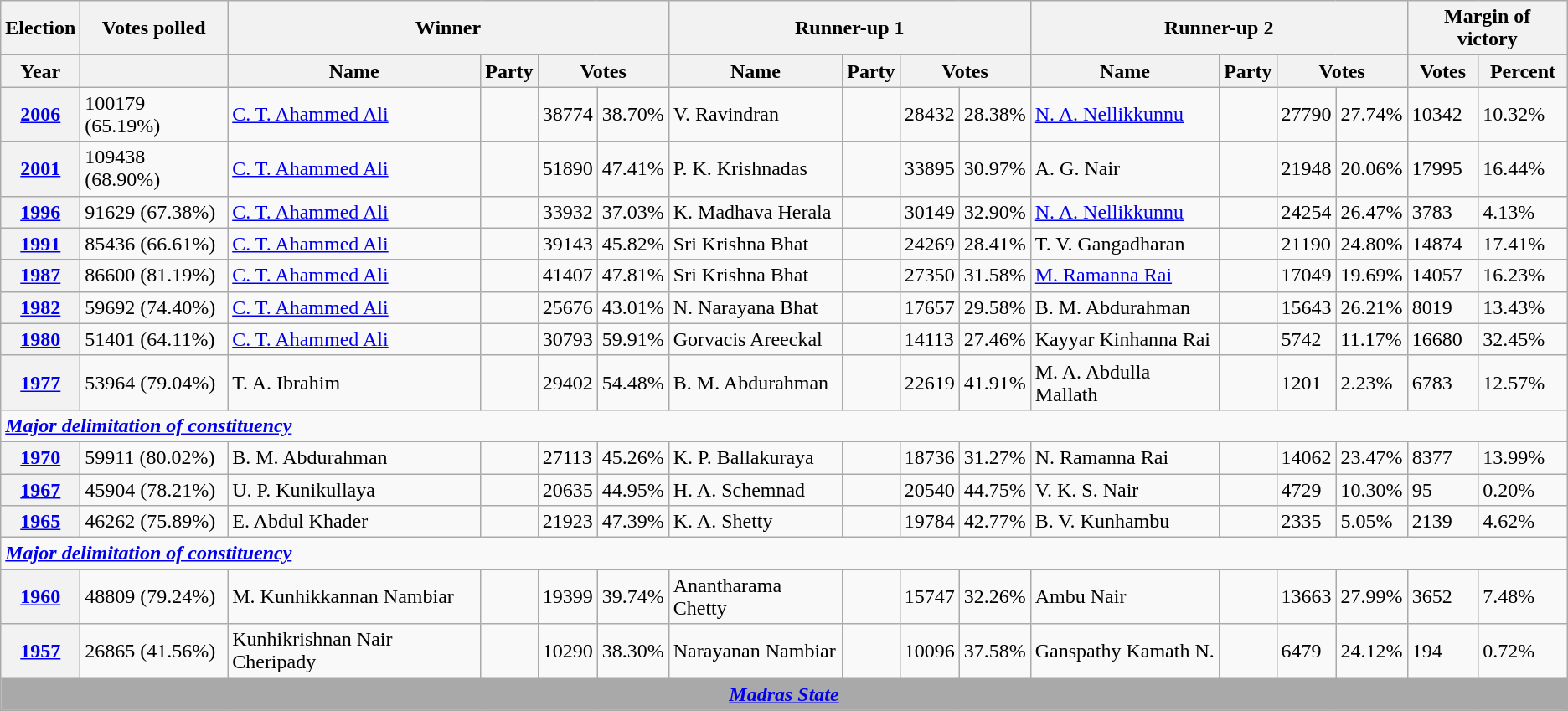<table class="wikitable sortable">
<tr>
<th>Election</th>
<th>Votes polled</th>
<th colspan=4>Winner</th>
<th colspan=4>Runner-up 1</th>
<th colspan=4>Runner-up 2</th>
<th colspan=2>Margin of victory</th>
</tr>
<tr>
<th>Year</th>
<th></th>
<th>Name</th>
<th>Party</th>
<th colspan="2">Votes</th>
<th>Name</th>
<th>Party</th>
<th colspan="2">Votes</th>
<th>Name</th>
<th>Party</th>
<th colspan="2">Votes</th>
<th>Votes</th>
<th>Percent</th>
</tr>
<tr>
<th><a href='#'>2006</a></th>
<td>100179 (65.19%)</td>
<td><a href='#'>C. T. Ahammed Ali</a></td>
<td></td>
<td>38774</td>
<td>38.70%</td>
<td>V. Ravindran</td>
<td></td>
<td>28432</td>
<td>28.38%</td>
<td><a href='#'>N. A. Nellikkunnu</a></td>
<td></td>
<td>27790</td>
<td>27.74%</td>
<td>10342</td>
<td>10.32%</td>
</tr>
<tr>
<th><a href='#'>2001</a></th>
<td>109438 (68.90%)</td>
<td><a href='#'>C. T. Ahammed Ali</a></td>
<td></td>
<td>51890</td>
<td>47.41%</td>
<td>P. K. Krishnadas</td>
<td></td>
<td>33895</td>
<td>30.97%</td>
<td>A. G. Nair</td>
<td></td>
<td>21948</td>
<td>20.06%</td>
<td>17995</td>
<td>16.44%</td>
</tr>
<tr>
<th><a href='#'>1996</a></th>
<td>91629 (67.38%)</td>
<td><a href='#'>C. T. Ahammed Ali</a></td>
<td></td>
<td>33932</td>
<td>37.03%</td>
<td>K. Madhava Herala</td>
<td></td>
<td>30149</td>
<td>32.90%</td>
<td><a href='#'>N. A. Nellikkunnu</a></td>
<td></td>
<td>24254</td>
<td>26.47%</td>
<td>3783</td>
<td>4.13%</td>
</tr>
<tr>
<th><a href='#'>1991</a></th>
<td>85436 (66.61%)</td>
<td><a href='#'>C. T. Ahammed Ali</a></td>
<td></td>
<td>39143</td>
<td>45.82%</td>
<td>Sri Krishna Bhat</td>
<td></td>
<td>24269</td>
<td>28.41%</td>
<td>T. V. Gangadharan</td>
<td></td>
<td>21190</td>
<td>24.80%</td>
<td>14874</td>
<td>17.41%</td>
</tr>
<tr>
<th><a href='#'>1987</a></th>
<td>86600 (81.19%)</td>
<td><a href='#'>C. T. Ahammed Ali</a></td>
<td></td>
<td>41407</td>
<td>47.81%</td>
<td>Sri Krishna Bhat</td>
<td></td>
<td>27350</td>
<td>31.58%</td>
<td><a href='#'>M. Ramanna Rai</a></td>
<td></td>
<td>17049</td>
<td>19.69%</td>
<td>14057</td>
<td>16.23%</td>
</tr>
<tr>
<th><a href='#'>1982</a></th>
<td>59692 (74.40%)</td>
<td><a href='#'>C. T. Ahammed Ali</a></td>
<td></td>
<td>25676</td>
<td>43.01%</td>
<td>N. Narayana Bhat</td>
<td></td>
<td>17657</td>
<td>29.58%</td>
<td>B. M. Abdurahman</td>
<td></td>
<td>15643</td>
<td>26.21%</td>
<td>8019</td>
<td>13.43%</td>
</tr>
<tr>
<th><a href='#'>1980</a></th>
<td>51401 (64.11%)</td>
<td><a href='#'>C. T. Ahammed Ali</a></td>
<td></td>
<td>30793</td>
<td>59.91%</td>
<td>Gorvacis Areeckal</td>
<td></td>
<td>14113</td>
<td>27.46%</td>
<td>Kayyar Kinhanna Rai</td>
<td></td>
<td>5742</td>
<td>11.17%</td>
<td>16680</td>
<td>32.45%</td>
</tr>
<tr>
<th><a href='#'>1977</a></th>
<td>53964 (79.04%)</td>
<td>T. A. Ibrahim</td>
<td></td>
<td>29402</td>
<td>54.48%</td>
<td>B. M. Abdurahman</td>
<td></td>
<td>22619</td>
<td>41.91%</td>
<td>M. A. Abdulla Mallath</td>
<td></td>
<td>1201</td>
<td>2.23%</td>
<td>6783</td>
<td>12.57%</td>
</tr>
<tr>
<td colspan =17><a href='#'><strong><em>Major delimitation of constituency</em></strong></a></td>
</tr>
<tr>
<th><a href='#'>1970</a></th>
<td>59911 (80.02%)</td>
<td>B. M. Abdurahman</td>
<td></td>
<td>27113</td>
<td>45.26%</td>
<td>K. P. Ballakuraya</td>
<td></td>
<td>18736</td>
<td>31.27%</td>
<td>N. Ramanna Rai</td>
<td></td>
<td>14062</td>
<td>23.47%</td>
<td>8377</td>
<td>13.99%</td>
</tr>
<tr>
<th><a href='#'>1967</a></th>
<td>45904 (78.21%)</td>
<td>U. P. Kunikullaya</td>
<td></td>
<td>20635</td>
<td>44.95%</td>
<td>H. A. Schemnad</td>
<td></td>
<td>20540</td>
<td>44.75%</td>
<td>V. K. S. Nair</td>
<td></td>
<td>4729</td>
<td>10.30%</td>
<td>95</td>
<td>0.20%</td>
</tr>
<tr>
<th><a href='#'>1965</a></th>
<td>46262 (75.89%)</td>
<td>E. Abdul Khader</td>
<td></td>
<td>21923</td>
<td>47.39%</td>
<td>K. A. Shetty</td>
<td></td>
<td>19784</td>
<td>42.77%</td>
<td>B. V. Kunhambu</td>
<td></td>
<td>2335</td>
<td>5.05%</td>
<td>2139</td>
<td>4.62%</td>
</tr>
<tr>
<td colspan =17><a href='#'><strong><em>Major delimitation of constituency</em></strong></a></td>
</tr>
<tr>
<th><a href='#'>1960</a></th>
<td>48809 (79.24%)</td>
<td>M. Kunhikkannan Nambiar</td>
<td></td>
<td>19399</td>
<td>39.74%</td>
<td>Anantharama Chetty</td>
<td></td>
<td>15747</td>
<td>32.26%</td>
<td>Ambu Nair</td>
<td></td>
<td>13663</td>
<td>27.99%</td>
<td>3652</td>
<td>7.48%</td>
</tr>
<tr>
<th><a href='#'>1957</a></th>
<td>26865 (41.56%)</td>
<td>Kunhikrishnan Nair Cheripady</td>
<td></td>
<td>10290</td>
<td>38.30%</td>
<td>Narayanan Nambiar</td>
<td></td>
<td>10096</td>
<td>37.58%</td>
<td>Ganspathy Kamath N.</td>
<td></td>
<td>6479</td>
<td>24.12%</td>
<td>194</td>
<td>0.72%</td>
</tr>
<tr>
<td colspan=17 align="center" style="background-color: darkgrey;"><a href='#'><span><strong><em>Madras State</em></strong></span></a></td>
</tr>
<tr>
</tr>
</table>
